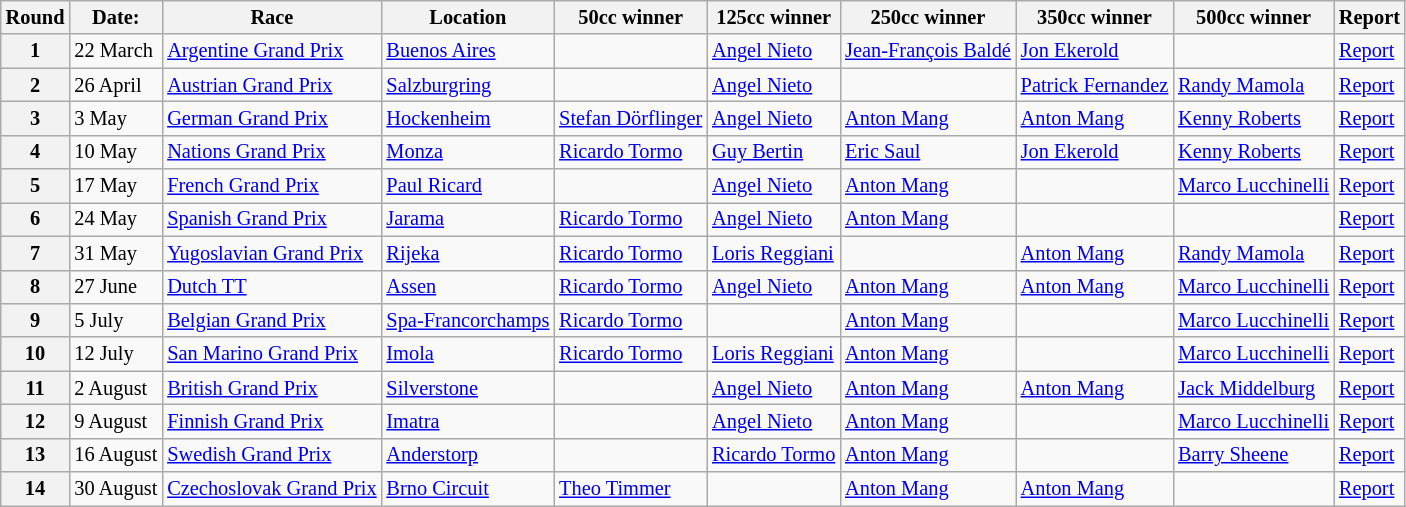<table class="wikitable" style="font-size: 85%;">
<tr>
<th>Round</th>
<th>Date:</th>
<th>Race</th>
<th>Location</th>
<th>50cc winner</th>
<th>125cc winner</th>
<th>250cc winner</th>
<th>350cc winner</th>
<th>500cc winner</th>
<th>Report</th>
</tr>
<tr>
<th>1</th>
<td>22 March</td>
<td> <a href='#'>Argentine Grand Prix</a></td>
<td><a href='#'>Buenos Aires</a></td>
<td></td>
<td> <a href='#'>Angel Nieto</a></td>
<td> <a href='#'>Jean-François Baldé</a></td>
<td> <a href='#'>Jon Ekerold</a></td>
<td></td>
<td><a href='#'>Report</a></td>
</tr>
<tr>
<th>2</th>
<td>26 April</td>
<td> <a href='#'>Austrian Grand Prix</a></td>
<td><a href='#'>Salzburgring</a></td>
<td></td>
<td> <a href='#'>Angel Nieto</a></td>
<td></td>
<td> <a href='#'>Patrick Fernandez</a></td>
<td> <a href='#'>Randy Mamola</a></td>
<td><a href='#'>Report</a></td>
</tr>
<tr>
<th>3</th>
<td>3 May</td>
<td> <a href='#'>German Grand Prix</a></td>
<td><a href='#'>Hockenheim</a></td>
<td> <a href='#'>Stefan Dörflinger</a></td>
<td> <a href='#'>Angel Nieto</a></td>
<td> <a href='#'>Anton Mang</a></td>
<td> <a href='#'>Anton Mang</a></td>
<td> <a href='#'>Kenny Roberts</a></td>
<td><a href='#'>Report</a></td>
</tr>
<tr>
<th>4</th>
<td>10 May</td>
<td> <a href='#'>Nations Grand Prix</a></td>
<td><a href='#'>Monza</a></td>
<td> <a href='#'>Ricardo Tormo</a></td>
<td> <a href='#'>Guy Bertin</a></td>
<td> <a href='#'>Eric Saul</a></td>
<td> <a href='#'>Jon Ekerold</a></td>
<td> <a href='#'>Kenny Roberts</a></td>
<td><a href='#'>Report</a></td>
</tr>
<tr>
<th>5</th>
<td>17 May</td>
<td> <a href='#'>French Grand Prix</a></td>
<td><a href='#'>Paul Ricard</a></td>
<td></td>
<td> <a href='#'>Angel Nieto</a></td>
<td> <a href='#'>Anton Mang</a></td>
<td></td>
<td> <a href='#'>Marco Lucchinelli</a></td>
<td><a href='#'>Report</a></td>
</tr>
<tr>
<th>6</th>
<td>24 May</td>
<td> <a href='#'>Spanish Grand Prix</a></td>
<td><a href='#'>Jarama</a></td>
<td> <a href='#'>Ricardo Tormo</a></td>
<td> <a href='#'>Angel Nieto</a></td>
<td> <a href='#'>Anton Mang</a></td>
<td></td>
<td></td>
<td><a href='#'>Report</a></td>
</tr>
<tr>
<th>7</th>
<td>31 May</td>
<td> <a href='#'>Yugoslavian Grand Prix</a></td>
<td><a href='#'>Rijeka</a></td>
<td> <a href='#'>Ricardo Tormo</a></td>
<td> <a href='#'>Loris Reggiani</a></td>
<td></td>
<td> <a href='#'>Anton Mang</a></td>
<td> <a href='#'>Randy Mamola</a></td>
<td><a href='#'>Report</a></td>
</tr>
<tr>
<th>8</th>
<td>27 June</td>
<td> <a href='#'>Dutch TT</a></td>
<td><a href='#'>Assen</a></td>
<td> <a href='#'>Ricardo Tormo</a></td>
<td> <a href='#'>Angel Nieto</a></td>
<td> <a href='#'>Anton Mang</a></td>
<td> <a href='#'>Anton Mang</a></td>
<td> <a href='#'>Marco Lucchinelli</a></td>
<td><a href='#'>Report</a></td>
</tr>
<tr>
<th>9</th>
<td>5 July</td>
<td> <a href='#'>Belgian Grand Prix</a></td>
<td><a href='#'>Spa-Francorchamps</a></td>
<td> <a href='#'>Ricardo Tormo</a></td>
<td></td>
<td> <a href='#'>Anton Mang</a></td>
<td></td>
<td> <a href='#'>Marco Lucchinelli</a></td>
<td><a href='#'>Report</a></td>
</tr>
<tr>
<th>10</th>
<td>12 July</td>
<td> <a href='#'>San Marino Grand Prix</a></td>
<td><a href='#'>Imola</a></td>
<td> <a href='#'>Ricardo Tormo</a></td>
<td> <a href='#'>Loris Reggiani</a></td>
<td> <a href='#'>Anton Mang</a></td>
<td></td>
<td> <a href='#'>Marco Lucchinelli</a></td>
<td><a href='#'>Report</a></td>
</tr>
<tr>
<th>11</th>
<td>2 August</td>
<td> <a href='#'>British Grand Prix</a></td>
<td><a href='#'>Silverstone</a></td>
<td></td>
<td> <a href='#'>Angel Nieto</a></td>
<td> <a href='#'>Anton Mang</a></td>
<td> <a href='#'>Anton Mang</a></td>
<td> <a href='#'>Jack Middelburg</a></td>
<td><a href='#'>Report</a></td>
</tr>
<tr>
<th>12</th>
<td>9 August</td>
<td> <a href='#'>Finnish Grand Prix</a></td>
<td><a href='#'>Imatra</a></td>
<td></td>
<td> <a href='#'>Angel Nieto</a></td>
<td> <a href='#'>Anton Mang</a></td>
<td></td>
<td> <a href='#'>Marco Lucchinelli</a></td>
<td><a href='#'>Report</a></td>
</tr>
<tr>
<th>13</th>
<td>16 August</td>
<td> <a href='#'>Swedish Grand Prix</a></td>
<td><a href='#'>Anderstorp</a></td>
<td></td>
<td> <a href='#'>Ricardo Tormo</a></td>
<td> <a href='#'>Anton Mang</a></td>
<td></td>
<td> <a href='#'>Barry Sheene</a></td>
<td><a href='#'>Report</a></td>
</tr>
<tr>
<th>14</th>
<td>30 August</td>
<td> <a href='#'>Czechoslovak Grand Prix</a></td>
<td><a href='#'>Brno Circuit</a></td>
<td> <a href='#'>Theo Timmer</a></td>
<td></td>
<td> <a href='#'>Anton Mang</a></td>
<td> <a href='#'>Anton Mang</a></td>
<td></td>
<td><a href='#'>Report</a></td>
</tr>
</table>
